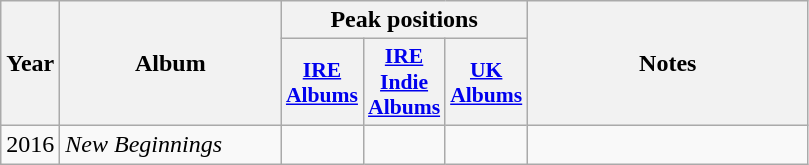<table class="wikitable">
<tr>
<th rowspan="2" style="text-align:center; width:10px;">Year</th>
<th rowspan="2" style="text-align:center; width:140px;">Album</th>
<th colspan="3" style="text-align:center; width:20px;">Peak positions</th>
<th rowspan="2" style="text-align:center; width:180px;">Notes</th>
</tr>
<tr>
<th scope="col" style="width:3em;font-size:90%;"><a href='#'>IRE <br>Albums</a><br></th>
<th scope="col" style="width:3em;font-size:90%;"><a href='#'>IRE <br>Indie <br>Albums</a></th>
<th scope="col" style="width:3em;font-size:90%;"><a href='#'>UK <br>Albums</a><br></th>
</tr>
<tr>
<td style="text-align:center;">2016</td>
<td><em>New Beginnings</em></td>
<td style="text-align:center;"></td>
<td style="text-align:center;"></td>
<td></td>
<td><br></td>
</tr>
</table>
